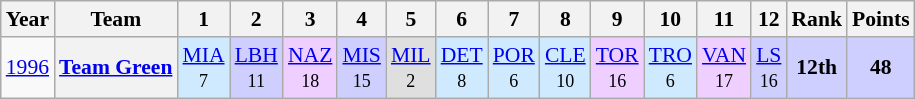<table class="wikitable" style="text-align:center; font-size:90%">
<tr>
<th>Year</th>
<th>Team</th>
<th>1</th>
<th>2</th>
<th>3</th>
<th>4</th>
<th>5</th>
<th>6</th>
<th>7</th>
<th>8</th>
<th>9</th>
<th>10</th>
<th>11</th>
<th>12</th>
<th>Rank</th>
<th>Points</th>
</tr>
<tr>
<td><a href='#'>1996</a></td>
<th><a href='#'>Team Green</a></th>
<td style="background:#CFEAFF;"><a href='#'>MIA</a><br><small>7</small></td>
<td style="background:#CFCFFF;"><a href='#'>LBH</a><br><small>11</small></td>
<td style="background:#EFCFFF;"><a href='#'>NAZ</a><br><small>18</small></td>
<td style="background:#CFCFFF;"><a href='#'>MIS</a><br><small>15</small></td>
<td style="background:#DFDFDF;"><a href='#'>MIL</a><br><small>2</small></td>
<td style="background:#CFEAFF;"><a href='#'>DET</a><br><small>8</small></td>
<td style="background:#CFEAFF;"><a href='#'>POR</a><br><small>6</small></td>
<td style="background:#CFEAFF;"><a href='#'>CLE</a><br><small>10</small></td>
<td style="background:#EFCFFF;"><a href='#'>TOR</a><br><small>16</small></td>
<td style="background:#CFEAFF;"><a href='#'>TRO</a><br><small>6</small></td>
<td style="background:#EFCFFF;"><a href='#'>VAN</a><br><small>17</small></td>
<td style="background:#CFCFFF;"><a href='#'>LS</a><br><small>16</small></td>
<td style="background:#CFCFFF;"><strong>12th</strong></td>
<td style="background:#CFCFFF;"><strong>48</strong></td>
</tr>
</table>
